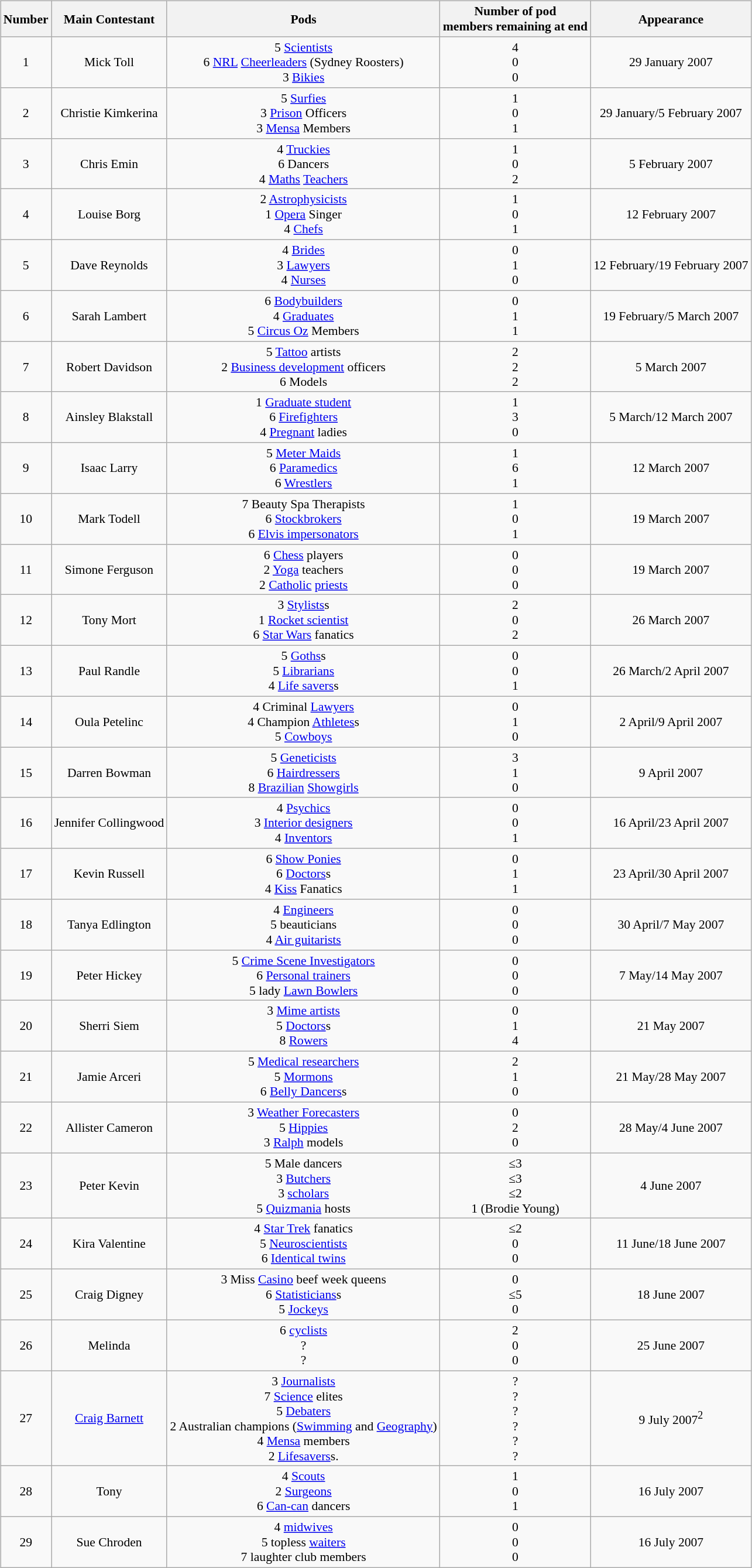<table align="center">
<tr>
<td><br><table class="wikitable" style="font-size: 90%" border="1" cellpadding="2" cellspacing="0">
<tr>
<th>Number</th>
<th>Main Contestant</th>
<th>Pods</th>
<th>Number of pod<br>members remaining at end</th>
<th>Appearance</th>
</tr>
<tr>
<td align=center>1</td>
<td align=center>Mick Toll</td>
<td align=center>5 <a href='#'>Scientists</a><br>6 <a href='#'>NRL</a> <a href='#'>Cheerleaders</a> (Sydney Roosters)<br>3 <a href='#'>Bikies</a></td>
<td align=center>4<br>0<br>0</td>
<td align=center>29 January 2007</td>
</tr>
<tr>
<td align=center>2</td>
<td align=center>Christie Kimkerina</td>
<td align=center>5 <a href='#'>Surfies</a><br>3 <a href='#'>Prison</a> Officers<br>3 <a href='#'>Mensa</a> Members</td>
<td align=center>1<br>0<br>1</td>
<td align=center>29 January/5 February 2007</td>
</tr>
<tr>
<td align=center>3</td>
<td align=center>Chris Emin</td>
<td align=center>4 <a href='#'>Truckies</a><br>6 Dancers<br>4 <a href='#'>Maths</a> <a href='#'>Teachers</a></td>
<td align=center>1<br>0<br>2</td>
<td align=center>5 February 2007</td>
</tr>
<tr>
<td align=center>4</td>
<td align=center>Louise Borg</td>
<td align=center>2 <a href='#'>Astrophysicists</a><br>1 <a href='#'>Opera</a> Singer<br>4 <a href='#'>Chefs</a></td>
<td align=center>1<br>0<br>1</td>
<td align=center>12 February 2007</td>
</tr>
<tr>
<td align=center>5</td>
<td align=center>Dave Reynolds</td>
<td align=center>4 <a href='#'>Brides</a><br>3 <a href='#'>Lawyers</a><br>4 <a href='#'>Nurses</a></td>
<td align=center>0<br>1<br>0</td>
<td align=center>12 February/19 February 2007</td>
</tr>
<tr>
<td align=center>6</td>
<td align=center>Sarah Lambert</td>
<td align=center>6 <a href='#'>Bodybuilders</a><br>4 <a href='#'>Graduates</a><br>5 <a href='#'>Circus Oz</a> Members</td>
<td align=center>0<br>1<br>1</td>
<td align=center>19 February/5 March 2007</td>
</tr>
<tr>
<td align=center>7</td>
<td align=center>Robert Davidson</td>
<td align=center>5 <a href='#'>Tattoo</a> artists<br>2 <a href='#'>Business development</a> officers<br>6 Models</td>
<td align=center>2<br>2<br>2</td>
<td align=center>5 March 2007</td>
</tr>
<tr>
<td align=center>8</td>
<td align=center>Ainsley Blakstall</td>
<td align=center>1 <a href='#'>Graduate student</a><br>6 <a href='#'>Firefighters</a><br>4 <a href='#'>Pregnant</a> ladies</td>
<td align=center>1<br>3<br>0</td>
<td align=center>5 March/12 March 2007</td>
</tr>
<tr>
<td align=center>9</td>
<td align=center>Isaac Larry</td>
<td align=center>5 <a href='#'>Meter Maids</a><br>6 <a href='#'>Paramedics</a><br>6 <a href='#'>Wrestlers</a></td>
<td align=center>1<br>6<br>1</td>
<td align=center>12 March 2007</td>
</tr>
<tr>
<td align=center>10</td>
<td align=center>Mark Todell</td>
<td align=center>7 Beauty Spa Therapists<br>6 <a href='#'>Stockbrokers</a><br>6 <a href='#'>Elvis impersonators</a></td>
<td align=center>1<br>0<br>1</td>
<td align=center>19 March 2007</td>
</tr>
<tr>
<td align=center>11</td>
<td align=center>Simone Ferguson</td>
<td align=center>6 <a href='#'>Chess</a> players<br>2 <a href='#'>Yoga</a> teachers<br>2 <a href='#'>Catholic</a> <a href='#'>priests</a></td>
<td align=center>0<br>0<br>0</td>
<td align=center>19 March 2007</td>
</tr>
<tr>
<td align=center>12</td>
<td align=center>Tony Mort</td>
<td align=center>3 <a href='#'>Stylists</a>s<br>1 <a href='#'>Rocket scientist</a><br>6 <a href='#'>Star Wars</a> fanatics</td>
<td align=center>2<br>0<br>2</td>
<td align=center>26 March 2007</td>
</tr>
<tr>
<td align=center>13</td>
<td align=center>Paul Randle</td>
<td align=center>5 <a href='#'>Goths</a>s<br>5 <a href='#'>Librarians</a><br>4 <a href='#'>Life savers</a>s</td>
<td align=center>0<br>0<br>1</td>
<td align=center>26 March/2 April 2007</td>
</tr>
<tr>
<td align=center>14</td>
<td align=center>Oula Petelinc</td>
<td align=center>4 Criminal <a href='#'>Lawyers</a><br>4 Champion <a href='#'>Athletes</a>s<br>5 <a href='#'>Cowboys</a></td>
<td align=center>0<br>1<br>0</td>
<td align=center>2 April/9 April 2007</td>
</tr>
<tr>
<td align=center>15</td>
<td align=center>Darren Bowman</td>
<td align=center>5 <a href='#'>Geneticists</a><br>6 <a href='#'>Hairdressers</a><br>8 <a href='#'>Brazilian</a> <a href='#'>Showgirls</a></td>
<td align=center>3<br>1<br>0</td>
<td align=center>9 April 2007</td>
</tr>
<tr>
<td align=center>16</td>
<td align=center>Jennifer Collingwood</td>
<td align=center>4 <a href='#'>Psychics</a><br>3 <a href='#'>Interior designers</a><br>4 <a href='#'>Inventors</a></td>
<td align=center>0<br>0<br>1</td>
<td align=center>16 April/23 April 2007</td>
</tr>
<tr>
<td align=center>17</td>
<td align=center>Kevin Russell</td>
<td align=center>6 <a href='#'>Show Ponies</a><br>6 <a href='#'>Doctors</a>s<br>4 <a href='#'>Kiss</a> Fanatics</td>
<td align=center>0<br>1<br>1</td>
<td align=center>23 April/30 April 2007</td>
</tr>
<tr>
<td align=center>18</td>
<td align=center>Tanya Edlington</td>
<td align=center>4 <a href='#'>Engineers</a><br>5 beauticians <br>4 <a href='#'>Air guitarists</a></td>
<td align=center>0<br>0<br>0</td>
<td align=center>30 April/7 May 2007</td>
</tr>
<tr>
<td align=center>19</td>
<td align=center>Peter Hickey</td>
<td align=center>5 <a href='#'>Crime Scene Investigators</a><br>6 <a href='#'>Personal trainers</a><br>5 lady <a href='#'>Lawn Bowlers</a></td>
<td align=center>0<br>0<br>0</td>
<td align=center>7 May/14 May 2007</td>
</tr>
<tr>
<td align=center>20</td>
<td align=center>Sherri Siem</td>
<td align=center>3 <a href='#'>Mime artists</a><br>5 <a href='#'>Doctors</a>s<br>8 <a href='#'>Rowers</a></td>
<td align=center>0<br>1<br>4</td>
<td align=center>21 May 2007</td>
</tr>
<tr>
<td align=center>21</td>
<td align=center>Jamie Arceri</td>
<td align=center>5 <a href='#'>Medical researchers</a><br>5 <a href='#'>Mormons</a><br>6 <a href='#'>Belly Dancers</a>s</td>
<td align=center>2<br>1<br>0</td>
<td align=center>21 May/28 May 2007</td>
</tr>
<tr>
<td align=center>22</td>
<td align=center>Allister Cameron</td>
<td align=center>3 <a href='#'>Weather Forecasters</a><br>5 <a href='#'>Hippies</a><br>3 <a href='#'>Ralph</a> models</td>
<td align=center>0<br>2<br>0</td>
<td align=center>28 May/4 June 2007</td>
</tr>
<tr>
<td align=center>23</td>
<td align=center>Peter Kevin</td>
<td align=center>5 Male dancers<br>3 <a href='#'>Butchers</a><br>3 <a href='#'>scholars</a><br>5 <a href='#'>Quizmania</a> hosts</td>
<td align=center>≤3<br>≤3<br>≤2<br>1 (Brodie Young)</td>
<td align=center>4 June 2007</td>
</tr>
<tr>
<td align=center>24</td>
<td align=center>Kira Valentine</td>
<td align=center>4 <a href='#'>Star Trek</a> fanatics<br>5 <a href='#'>Neuroscientists</a><br>6 <a href='#'>Identical twins</a></td>
<td align=center>≤2<br>0<br>0</td>
<td align=center>11 June/18 June 2007</td>
</tr>
<tr>
<td align=center>25</td>
<td align=center>Craig Digney</td>
<td align=center>3 Miss <a href='#'>Casino</a> beef week queens<br>6 <a href='#'>Statisticians</a>s<br>5 <a href='#'>Jockeys</a></td>
<td align=center>0<br>≤5<br>0</td>
<td align=center>18 June 2007</td>
</tr>
<tr>
<td align=center>26</td>
<td align=center>Melinda</td>
<td align=center>6 <a href='#'>cyclists</a><br>?<br>?</td>
<td align=center>2<br>0<br>0</td>
<td align=center>25 June 2007</td>
</tr>
<tr>
<td align=center>27</td>
<td align=center><a href='#'>Craig Barnett</a></td>
<td align=center>3 <a href='#'>Journalists</a><br>7 <a href='#'>Science</a> elites<br>5 <a href='#'>Debaters</a><br> 2 Australian champions (<a href='#'>Swimming</a> and <a href='#'>Geography</a>)<br>4 <a href='#'>Mensa</a> members<br>2 <a href='#'>Lifesavers</a>s.</td>
<td align=center>?<br>?<br>?<br>?<br>?<br>?</td>
<td align=center>9 July 2007<sup>2</sup></td>
</tr>
<tr>
<td align=center>28</td>
<td align=center>Tony</td>
<td align=center>4 <a href='#'>Scouts</a><br>2 <a href='#'>Surgeons</a><br>6 <a href='#'>Can-can</a> dancers</td>
<td align=center>1<br>0<br>1</td>
<td align=center>16 July 2007</td>
</tr>
<tr>
<td align=center>29</td>
<td align=center>Sue Chroden</td>
<td align=center>4 <a href='#'>midwives</a><br>5 topless <a href='#'>waiters</a><br>7 laughter club members</td>
<td align=center>0<br>0<br>0</td>
<td align=center>16 July 2007</td>
</tr>
</table>
</td>
</tr>
</table>
